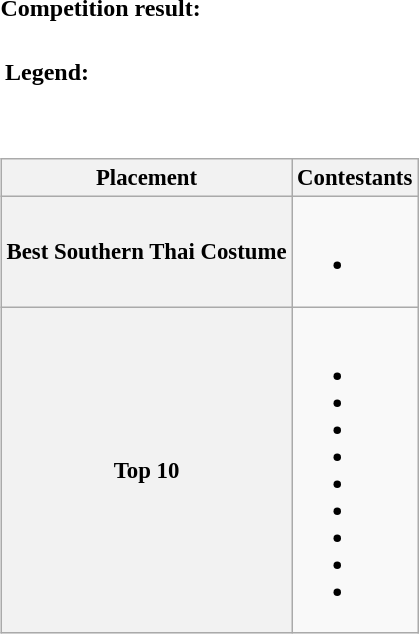<table>
<tr>
<td colspan=2><strong>Competition result:</strong></td>
</tr>
<tr>
<td><br><table>
<tr>
<td colspan=2><strong>Legend:</strong></td>
</tr>
<tr>
<td></td>
</tr>
<tr>
<td></td>
</tr>
</table>
</td>
</tr>
<tr>
<td><br><table class="wikitable" style="font-size: 95%;">
<tr>
<th>Placement</th>
<th>Contestants</th>
</tr>
<tr>
<th>Best Southern Thai Costume</th>
<td><br><ul><li></li></ul></td>
</tr>
<tr>
<th>Top 10</th>
<td><br><ul><li></li><li></li><li></li><li></li><li></li><li></li><li></li><li></li><li></li></ul></td>
</tr>
</table>
</td>
</tr>
</table>
